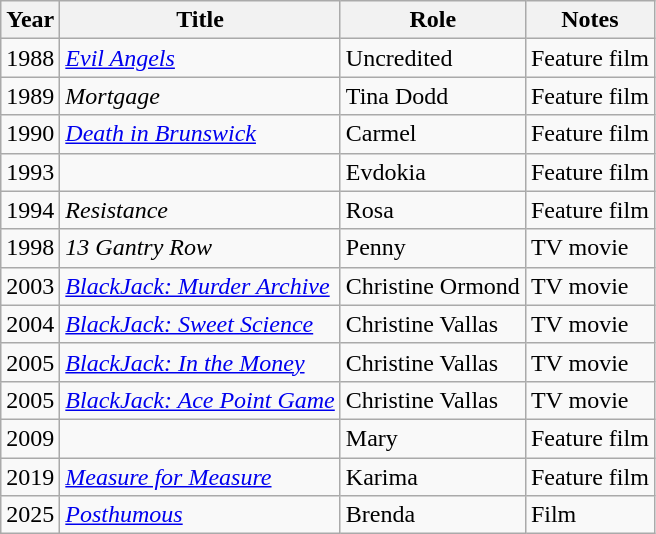<table class="wikitable sortable">
<tr>
<th>Year</th>
<th>Title</th>
<th>Role</th>
<th class="unsortable">Notes</th>
</tr>
<tr>
<td>1988</td>
<td><em><a href='#'>Evil Angels</a></em></td>
<td>Uncredited</td>
<td>Feature film</td>
</tr>
<tr>
<td>1989</td>
<td><em>Mortgage</em></td>
<td>Tina Dodd</td>
<td>Feature film</td>
</tr>
<tr>
<td>1990</td>
<td><em><a href='#'>Death in Brunswick</a></em></td>
<td>Carmel</td>
<td>Feature film</td>
</tr>
<tr>
<td>1993</td>
<td><em></em></td>
<td>Evdokia</td>
<td>Feature film</td>
</tr>
<tr>
<td>1994</td>
<td><em>Resistance</em></td>
<td>Rosa</td>
<td>Feature film</td>
</tr>
<tr>
<td>1998</td>
<td><em>13 Gantry Row</em></td>
<td>Penny</td>
<td>TV movie</td>
</tr>
<tr>
<td>2003</td>
<td><em><a href='#'>BlackJack: Murder Archive</a></em></td>
<td>Christine Ormond</td>
<td>TV movie</td>
</tr>
<tr>
<td>2004</td>
<td><em><a href='#'>BlackJack: Sweet Science</a></em></td>
<td>Christine Vallas</td>
<td>TV movie</td>
</tr>
<tr>
<td>2005</td>
<td><em><a href='#'>BlackJack: In the Money</a></em></td>
<td>Christine Vallas</td>
<td>TV movie</td>
</tr>
<tr>
<td>2005</td>
<td><em><a href='#'>BlackJack: Ace Point Game</a></em></td>
<td>Christine Vallas</td>
<td>TV movie</td>
</tr>
<tr>
<td>2009</td>
<td><em></em></td>
<td>Mary</td>
<td>Feature film</td>
</tr>
<tr>
<td>2019</td>
<td><em><a href='#'>Measure for Measure</a></em></td>
<td>Karima</td>
<td>Feature film</td>
</tr>
<tr>
<td>2025</td>
<td><a href='#'><em>Posthumous</em></a></td>
<td>Brenda</td>
<td>Film</td>
</tr>
</table>
